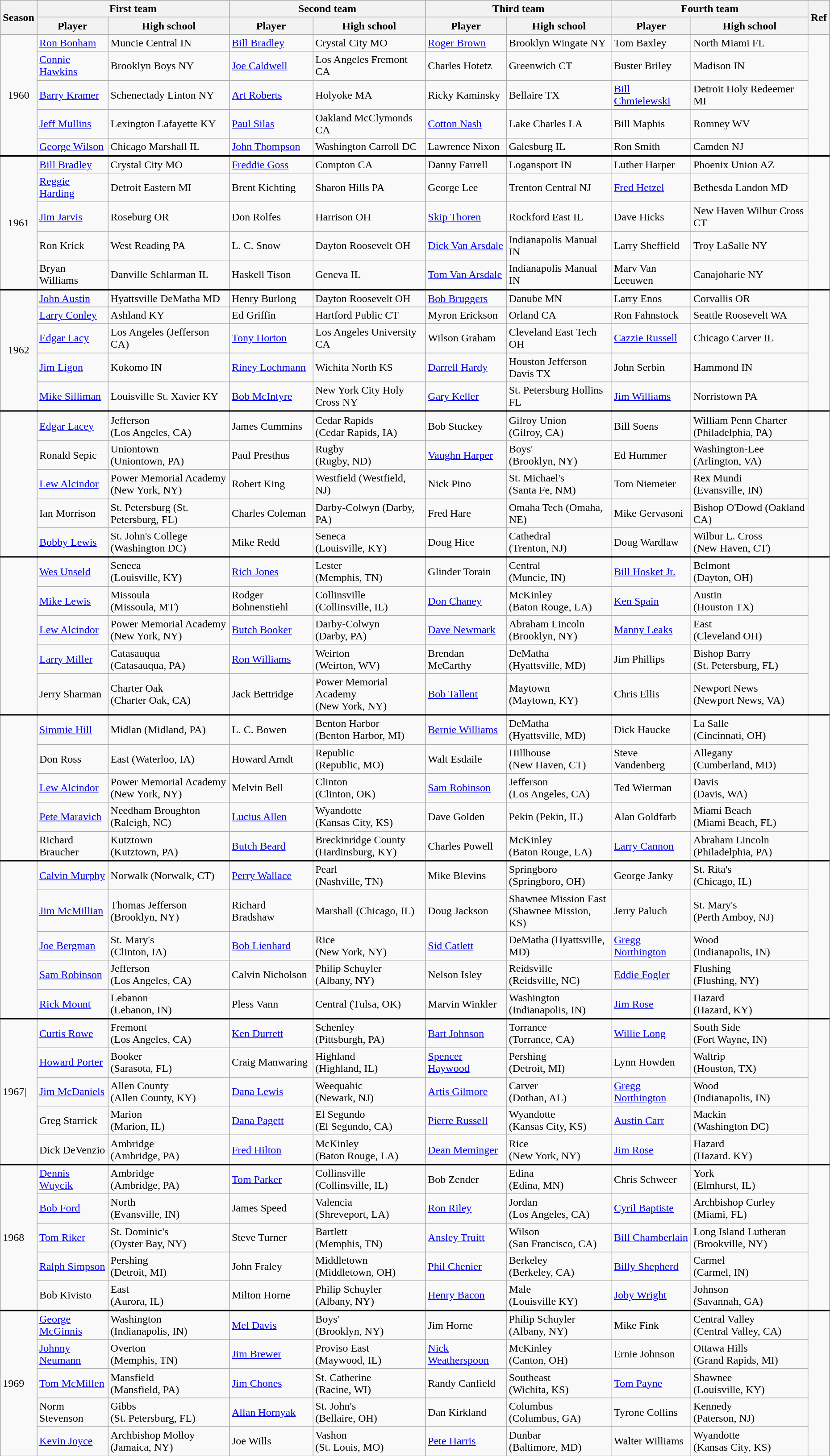<table class="wikitable" style="width:98%">
<tr>
<th rowspan=2>Season</th>
<th colspan=2>First team</th>
<th colspan=2>Second team</th>
<th colspan=2>Third team</th>
<th colspan=2>Fourth team</th>
<th rowspan=2>Ref</th>
</tr>
<tr>
<th>Player</th>
<th>High school</th>
<th>Player</th>
<th>High school</th>
<th>Player</th>
<th>High school</th>
<th>Player</th>
<th>High school</th>
</tr>
<tr>
<td rowspan=5 style="text-align:center;">1960</td>
<td><a href='#'>Ron Bonham</a></td>
<td>Muncie Central IN</td>
<td><a href='#'>Bill Bradley</a></td>
<td>Crystal City  MO</td>
<td><a href='#'>Roger Brown</a></td>
<td>Brooklyn Wingate NY</td>
<td>Tom Baxley</td>
<td>North Miami  FL</td>
<td rowspan=5></td>
</tr>
<tr>
<td><a href='#'>Connie Hawkins</a></td>
<td>Brooklyn Boys NY</td>
<td><a href='#'>Joe Caldwell</a></td>
<td>Los Angeles Fremont CA</td>
<td>Charles Hotetz</td>
<td>Greenwich  CT</td>
<td>Buster Briley</td>
<td>Madison  IN</td>
</tr>
<tr>
<td><a href='#'>Barry Kramer</a></td>
<td>Schenectady Linton NY</td>
<td><a href='#'>Art Roberts</a></td>
<td>Holyoke  MA</td>
<td>Ricky Kaminsky</td>
<td>Bellaire  TX</td>
<td><a href='#'>Bill Chmielewski</a></td>
<td>Detroit Holy Redeemer MI</td>
</tr>
<tr>
<td><a href='#'>Jeff Mullins</a></td>
<td>Lexington Lafayette KY</td>
<td><a href='#'>Paul Silas</a></td>
<td>Oakland McClymonds CA</td>
<td><a href='#'>Cotton Nash</a></td>
<td>Lake Charles  LA</td>
<td>Bill Maphis</td>
<td>Romney  WV</td>
</tr>
<tr>
<td><a href='#'>George Wilson</a></td>
<td>Chicago Marshall IL</td>
<td><a href='#'>John Thompson</a></td>
<td>Washington Carroll DC</td>
<td>Lawrence Nixon</td>
<td>Galesburg  IL</td>
<td>Ron Smith</td>
<td>Camden  NJ</td>
</tr>
<tr style="border-top:2px solid black">
<td rowspan=5 style="text-align:center;">1961</td>
<td><a href='#'>Bill Bradley</a></td>
<td>Crystal City  MO</td>
<td><a href='#'>Freddie Goss</a></td>
<td>Compton  CA</td>
<td>Danny Farrell</td>
<td>Logansport  IN</td>
<td>Luther Harper</td>
<td>Phoenix Union AZ</td>
<td rowspan=5></td>
</tr>
<tr>
<td><a href='#'>Reggie Harding</a></td>
<td>Detroit Eastern MI</td>
<td>Brent Kichting</td>
<td>Sharon Hills  PA</td>
<td>George Lee</td>
<td>Trenton Central NJ</td>
<td><a href='#'>Fred Hetzel</a></td>
<td>Bethesda Landon MD</td>
</tr>
<tr>
<td><a href='#'>Jim Jarvis</a></td>
<td>Roseburg  OR</td>
<td>Don Rolfes</td>
<td>Harrison  OH</td>
<td><a href='#'>Skip Thoren</a></td>
<td>Rockford East IL</td>
<td>Dave Hicks</td>
<td>New Haven Wilbur Cross CT</td>
</tr>
<tr>
<td>Ron Krick</td>
<td>West Reading  PA</td>
<td>L. C. Snow</td>
<td>Dayton Roosevelt OH</td>
<td><a href='#'>Dick Van Arsdale</a></td>
<td>Indianapolis Manual IN</td>
<td>Larry Sheffield</td>
<td>Troy LaSalle NY</td>
</tr>
<tr>
<td>Bryan Williams</td>
<td>Danville Schlarman IL</td>
<td>Haskell Tison</td>
<td>Geneva  IL</td>
<td><a href='#'>Tom Van Arsdale</a></td>
<td>Indianapolis Manual IN</td>
<td>Marv Van Leeuwen</td>
<td>Canajoharie  NY</td>
</tr>
<tr style="border-top:2px solid black">
<td rowspan=5 style="text-align:center;">1962</td>
<td><a href='#'>John Austin</a></td>
<td>Hyattsville DeMatha MD</td>
<td>Henry Burlong</td>
<td>Dayton Roosevelt OH</td>
<td><a href='#'>Bob Bruggers</a></td>
<td>Danube  MN</td>
<td>Larry Enos</td>
<td>Corvallis  OR</td>
<td rowspan=5></td>
</tr>
<tr>
<td><a href='#'>Larry Conley</a></td>
<td>Ashland  KY</td>
<td>Ed Griffin</td>
<td>Hartford Public CT</td>
<td>Myron Erickson</td>
<td>Orland  CA</td>
<td>Ron Fahnstock</td>
<td>Seattle Roosevelt WA</td>
</tr>
<tr>
<td><a href='#'>Edgar Lacy</a></td>
<td>Los Angeles (Jefferson CA)</td>
<td><a href='#'>Tony Horton</a></td>
<td>Los Angeles University CA</td>
<td>Wilson Graham</td>
<td>Cleveland East Tech OH</td>
<td><a href='#'>Cazzie Russell</a></td>
<td>Chicago Carver IL</td>
</tr>
<tr>
<td><a href='#'>Jim Ligon</a></td>
<td>Kokomo  IN</td>
<td><a href='#'>Riney Lochmann</a></td>
<td>Wichita North KS</td>
<td><a href='#'>Darrell Hardy</a></td>
<td>Houston Jefferson Davis TX</td>
<td>John Serbin</td>
<td>Hammond  IN</td>
</tr>
<tr>
<td><a href='#'>Mike Silliman</a></td>
<td>Louisville St. Xavier KY</td>
<td><a href='#'>Bob McIntyre</a></td>
<td>New York City Holy Cross NY</td>
<td><a href='#'>Gary Keller</a></td>
<td>St. Petersburg Hollins FL</td>
<td><a href='#'>Jim Williams</a></td>
<td>Norristown  PA</td>
</tr>
<tr style="border-top:2px solid black">
<td rowspan=5></td>
<td><a href='#'>Edgar Lacey</a></td>
<td>Jefferson<br>(Los Angeles, CA)</td>
<td>James Cummins</td>
<td>Cedar Rapids<br>(Cedar Rapids, IA)</td>
<td>Bob Stuckey</td>
<td>Gilroy Union<br>(Gilroy, CA)</td>
<td>Bill Soens</td>
<td>William Penn Charter<br>(Philadelphia, PA)</td>
<td rowspan=5></td>
</tr>
<tr>
<td>Ronald Sepic</td>
<td>Uniontown<br>(Uniontown, PA)</td>
<td>Paul Presthus</td>
<td>Rugby<br>(Rugby, ND)</td>
<td><a href='#'>Vaughn Harper</a></td>
<td>Boys'<br>(Brooklyn, NY)</td>
<td>Ed Hummer</td>
<td>Washington-Lee (Arlington, VA)</td>
</tr>
<tr>
<td><a href='#'>Lew Alcindor</a></td>
<td>Power Memorial Academy<br>(New York, NY)</td>
<td>Robert King</td>
<td>Westfield (Westfield, NJ)</td>
<td>Nick Pino</td>
<td>St. Michael's<br> (Santa Fe, NM)</td>
<td>Tom Niemeier</td>
<td>Rex Mundi<br>(Evansville, IN)</td>
</tr>
<tr>
<td>Ian Morrison</td>
<td>St. Petersburg (St. Petersburg, FL)</td>
<td>Charles Coleman</td>
<td>Darby-Colwyn (Darby, PA)</td>
<td>Fred Hare</td>
<td>Omaha Tech (Omaha, NE)</td>
<td>Mike Gervasoni</td>
<td>Bishop O'Dowd (Oakland CA)</td>
</tr>
<tr>
<td><a href='#'>Bobby Lewis</a></td>
<td>St. John's College<br>(Washington DC)</td>
<td>Mike Redd</td>
<td>Seneca<br>(Louisville, KY)</td>
<td>Doug Hice</td>
<td>Cathedral<br>(Trenton, NJ)</td>
<td>Doug Wardlaw</td>
<td>Wilbur L. Cross<br>(New Haven, CT)</td>
</tr>
<tr style="border-top:2px solid black">
<td rowspan=5></td>
<td><a href='#'>Wes Unseld</a></td>
<td>Seneca<br>(Louisville, KY)</td>
<td><a href='#'>Rich Jones</a></td>
<td>Lester<br>(Memphis, TN)</td>
<td>Glinder Torain</td>
<td>Central<br>(Muncie, IN)</td>
<td><a href='#'>Bill Hosket Jr.</a></td>
<td>Belmont<br>(Dayton, OH)</td>
<td rowspan=5></td>
</tr>
<tr>
<td><a href='#'>Mike Lewis</a></td>
<td>Missoula<br>(Missoula, MT)</td>
<td>Rodger Bohnenstiehl</td>
<td>Collinsville<br>(Collinsville, IL)</td>
<td><a href='#'>Don Chaney</a></td>
<td>McKinley<br>(Baton Rouge, LA)</td>
<td><a href='#'>Ken Spain</a></td>
<td>Austin<br>(Houston TX)</td>
</tr>
<tr>
<td><a href='#'>Lew Alcindor</a></td>
<td>Power Memorial Academy<br>(New York, NY)</td>
<td><a href='#'>Butch Booker</a></td>
<td>Darby-Colwyn<br>(Darby, PA)</td>
<td><a href='#'>Dave Newmark</a></td>
<td>Abraham Lincoln<br>(Brooklyn, NY)</td>
<td><a href='#'>Manny Leaks</a></td>
<td>East<br>(Cleveland OH)</td>
</tr>
<tr>
<td><a href='#'>Larry Miller</a></td>
<td>Catasauqua<br>(Catasauqua, PA)</td>
<td><a href='#'>Ron Williams</a></td>
<td>Weirton<br>(Weirton, WV)</td>
<td>Brendan McCarthy</td>
<td>DeMatha<br>(Hyattsville, MD)</td>
<td>Jim Phillips</td>
<td>Bishop Barry<br>(St. Petersburg, FL)</td>
</tr>
<tr>
<td>Jerry Sharman</td>
<td>Charter Oak<br>(Charter Oak, CA)</td>
<td>Jack Bettridge</td>
<td>Power Memorial Academy<br>(New York, NY)</td>
<td><a href='#'>Bob Tallent</a></td>
<td>Maytown<br>(Maytown, KY)</td>
<td>Chris Ellis</td>
<td>Newport News<br>(Newport News, VA)</td>
</tr>
<tr style="border-top:2px solid black">
<td rowspan=5></td>
<td><a href='#'>Simmie Hill</a></td>
<td>Midlan (Midland, PA)</td>
<td>L. C. Bowen</td>
<td>Benton Harbor<br>(Benton Harbor, MI)</td>
<td><a href='#'>Bernie Williams</a></td>
<td>DeMatha<br>(Hyattsville, MD)</td>
<td>Dick Haucke</td>
<td>La Salle<br>(Cincinnati, OH)</td>
<td rowspan=5></td>
</tr>
<tr>
<td>Don Ross</td>
<td>East (Waterloo, IA)</td>
<td>Howard Arndt</td>
<td>Republic<br>(Republic, MO)</td>
<td>Walt Esdaile</td>
<td>Hillhouse<br>(New Haven, CT)</td>
<td>Steve Vandenberg</td>
<td>Allegany<br>(Cumberland, MD)</td>
</tr>
<tr>
<td><a href='#'>Lew Alcindor</a></td>
<td>Power Memorial Academy<br>(New York, NY)</td>
<td>Melvin Bell</td>
<td>Clinton<br>(Clinton, OK)</td>
<td><a href='#'>Sam Robinson</a></td>
<td>Jefferson<br>(Los Angeles, CA)</td>
<td>Ted Wierman</td>
<td>Davis<br>(Davis, WA)</td>
</tr>
<tr>
<td><a href='#'>Pete Maravich</a></td>
<td>Needham Broughton<br>(Raleigh, NC)</td>
<td><a href='#'>Lucius Allen</a></td>
<td>Wyandotte<br>(Kansas City, KS)</td>
<td>Dave Golden</td>
<td>Pekin (Pekin, IL)</td>
<td>Alan Goldfarb</td>
<td>Miami Beach<br>(Miami Beach, FL)</td>
</tr>
<tr>
<td>Richard Braucher</td>
<td>Kutztown<br>(Kutztown, PA)</td>
<td><a href='#'>Butch Beard</a></td>
<td>Breckinridge County<br>(Hardinsburg, KY)</td>
<td>Charles Powell</td>
<td>McKinley<br>(Baton Rouge, LA)</td>
<td><a href='#'>Larry Cannon</a></td>
<td>Abraham Lincoln<br>(Philadelphia, PA)</td>
</tr>
<tr style="border-top:2px solid black">
<td rowspan=5></td>
<td><a href='#'>Calvin Murphy</a></td>
<td>Norwalk (Norwalk, CT)</td>
<td><a href='#'>Perry Wallace</a></td>
<td>Pearl<br>(Nashville, TN)</td>
<td>Mike Blevins</td>
<td>Springboro<br>(Springboro, OH)</td>
<td>George Janky</td>
<td>St. Rita's<br>(Chicago, IL)</td>
<td rowspan=5></td>
</tr>
<tr>
<td><a href='#'>Jim McMillian</a></td>
<td>Thomas Jefferson<br>(Brooklyn, NY)</td>
<td>Richard Bradshaw</td>
<td>Marshall (Chicago, IL)</td>
<td>Doug Jackson</td>
<td>Shawnee Mission East<br>(Shawnee Mission, KS)</td>
<td>Jerry Paluch</td>
<td>St. Mary's<br>(Perth Amboy, NJ)</td>
</tr>
<tr>
<td><a href='#'>Joe Bergman</a></td>
<td>St. Mary's<br>(Clinton, IA)</td>
<td><a href='#'>Bob Lienhard</a></td>
<td>Rice<br>(New York, NY)</td>
<td><a href='#'>Sid Catlett</a></td>
<td>DeMatha (Hyattsville, MD)</td>
<td><a href='#'>Gregg Northington</a></td>
<td>Wood<br>(Indianapolis, IN)</td>
</tr>
<tr>
<td><a href='#'>Sam Robinson</a></td>
<td>Jefferson<br>(Los Angeles, CA)</td>
<td>Calvin Nicholson</td>
<td>Philip Schuyler<br>(Albany, NY)</td>
<td>Nelson Isley</td>
<td>Reidsville<br>(Reidsville, NC)</td>
<td><a href='#'>Eddie Fogler</a></td>
<td>Flushing<br>(Flushing, NY)</td>
</tr>
<tr>
<td><a href='#'>Rick Mount</a></td>
<td>Lebanon<br>(Lebanon, IN)</td>
<td>Pless Vann</td>
<td>Central (Tulsa, OK)</td>
<td>Marvin Winkler</td>
<td>Washington<br> (Indianapolis, IN)</td>
<td><a href='#'>Jim Rose</a></td>
<td>Hazard<br>(Hazard, KY)</td>
</tr>
<tr style="border-top:2px solid black">
<td rowspan=5>1967|</td>
<td><a href='#'>Curtis Rowe</a></td>
<td>Fremont<br>(Los Angeles, CA)</td>
<td><a href='#'>Ken Durrett</a></td>
<td>Schenley<br>(Pittsburgh, PA)</td>
<td><a href='#'>Bart Johnson</a></td>
<td>Torrance<br>(Torrance, CA)</td>
<td><a href='#'>Willie Long</a></td>
<td>South Side<br>(Fort Wayne, IN)</td>
<td rowspan=5></td>
</tr>
<tr>
<td><a href='#'>Howard Porter</a></td>
<td>Booker<br>(Sarasota, FL)</td>
<td>Craig Manwaring</td>
<td>Highland<br>(Highland, IL)</td>
<td><a href='#'>Spencer Haywood</a></td>
<td>Pershing<br>(Detroit, MI)</td>
<td>Lynn Howden</td>
<td>Waltrip<br>(Houston, TX)</td>
</tr>
<tr>
<td><a href='#'>Jim McDaniels</a></td>
<td>Allen County<br>(Allen County, KY)</td>
<td><a href='#'>Dana Lewis</a></td>
<td>Weequahic<br>(Newark, NJ)</td>
<td><a href='#'>Artis Gilmore</a></td>
<td>Carver<br>(Dothan, AL)</td>
<td><a href='#'>Gregg Northington</a></td>
<td>Wood<br>(Indianapolis, IN)</td>
</tr>
<tr>
<td>Greg Starrick</td>
<td>Marion<br>(Marion, IL)</td>
<td><a href='#'>Dana Pagett</a></td>
<td>El Segundo<br>(El Segundo, CA)</td>
<td><a href='#'>Pierre Russell</a></td>
<td>Wyandotte<br>(Kansas City, KS)</td>
<td><a href='#'>Austin Carr</a></td>
<td>Mackin<br>(Washington DC)</td>
</tr>
<tr>
<td>Dick DeVenzio</td>
<td>Ambridge<br>(Ambridge, PA)</td>
<td><a href='#'>Fred Hilton</a></td>
<td>McKinley<br>(Baton Rouge, LA)</td>
<td><a href='#'>Dean Meminger</a></td>
<td>Rice<br>(New York, NY)</td>
<td><a href='#'>Jim Rose</a></td>
<td>Hazard<br>(Hazard. KY)</td>
</tr>
<tr style="border-top:2px solid black">
<td rowspan=5>1968</td>
<td><a href='#'>Dennis Wuycik</a></td>
<td>Ambridge<br>(Ambridge, PA)</td>
<td><a href='#'>Tom Parker</a></td>
<td>Collinsville<br>(Collinsville, IL)</td>
<td>Bob Zender</td>
<td>Edina<br>(Edina, MN)</td>
<td>Chris Schweer</td>
<td>York<br>(Elmhurst, IL)</td>
<td rowspan=5></td>
</tr>
<tr>
<td><a href='#'>Bob Ford</a></td>
<td>North<br>(Evansville, IN)</td>
<td>James Speed</td>
<td>Valencia<br>(Shreveport, LA)</td>
<td><a href='#'>Ron Riley</a></td>
<td>Jordan<br>(Los Angeles, CA)</td>
<td><a href='#'>Cyril Baptiste</a></td>
<td>Archbishop Curley<br> (Miami, FL)</td>
</tr>
<tr>
<td><a href='#'>Tom Riker</a></td>
<td>St. Dominic's<br>(Oyster Bay, NY)</td>
<td>Steve Turner</td>
<td>Bartlett<br>(Memphis, TN)</td>
<td><a href='#'>Ansley Truitt</a></td>
<td>Wilson<br>(San Francisco, CA)</td>
<td><a href='#'>Bill Chamberlain</a></td>
<td>Long Island Lutheran<br>(Brookville, NY)</td>
</tr>
<tr>
<td><a href='#'>Ralph Simpson</a></td>
<td>Pershing<br>(Detroit, MI)</td>
<td>John Fraley</td>
<td>Middletown<br>(Middletown, OH)</td>
<td><a href='#'>Phil Chenier</a></td>
<td>Berkeley<br>(Berkeley, CA)</td>
<td><a href='#'>Billy Shepherd</a></td>
<td>Carmel<br>(Carmel, IN)</td>
</tr>
<tr>
<td>Bob Kivisto</td>
<td>East<br>(Aurora, IL)</td>
<td>Milton Horne</td>
<td>Philip Schuyler<br>(Albany, NY)</td>
<td><a href='#'>Henry Bacon</a></td>
<td>Male<br>(Louisville KY)</td>
<td><a href='#'>Joby Wright</a></td>
<td>Johnson<br>(Savannah, GA)</td>
</tr>
<tr style="border-top:2px solid black">
<td rowspan=5>1969</td>
<td><a href='#'>George McGinnis</a></td>
<td>Washington<br>(Indianapolis, IN)</td>
<td><a href='#'>Mel Davis</a></td>
<td>Boys'<br>(Brooklyn, NY)</td>
<td>Jim Horne</td>
<td>Philip Schuyler<br>(Albany, NY)</td>
<td>Mike Fink</td>
<td>Central Valley<br>(Central Valley, CA)</td>
<td rowspan=5></td>
</tr>
<tr>
<td><a href='#'>Johnny Neumann</a></td>
<td>Overton<br>(Memphis, TN)</td>
<td><a href='#'>Jim Brewer</a></td>
<td>Proviso East<br>(Maywood, IL)</td>
<td><a href='#'>Nick Weatherspoon</a></td>
<td>McKinley<br>(Canton, OH)</td>
<td>Ernie Johnson</td>
<td>Ottawa Hills<br>(Grand Rapids, MI)</td>
</tr>
<tr>
<td><a href='#'>Tom McMillen</a></td>
<td>Mansfield<br>(Mansfield, PA)</td>
<td><a href='#'>Jim Chones</a></td>
<td>St. Catherine<br>(Racine, WI)</td>
<td>Randy Canfield</td>
<td>Southeast<br>(Wichita, KS)</td>
<td><a href='#'>Tom Payne</a></td>
<td>Shawnee<br>(Louisville, KY)</td>
</tr>
<tr>
<td>Norm Stevenson</td>
<td>Gibbs<br>(St. Petersburg, FL)</td>
<td><a href='#'>Allan Hornyak</a></td>
<td>St. John's<br>(Bellaire, OH)</td>
<td>Dan Kirkland</td>
<td>Columbus<br>(Columbus, GA)</td>
<td>Tyrone Collins</td>
<td>Kennedy<br>(Paterson, NJ)</td>
</tr>
<tr>
<td><a href='#'>Kevin Joyce</a></td>
<td>Archbishop Molloy<br>(Jamaica, NY)</td>
<td>Joe Wills</td>
<td>Vashon<br>(St. Louis, MO)</td>
<td><a href='#'>Pete Harris</a></td>
<td>Dunbar<br>(Baltimore, MD)</td>
<td>Walter Williams</td>
<td>Wyandotte<br>(Kansas City, KS)</td>
</tr>
</table>
